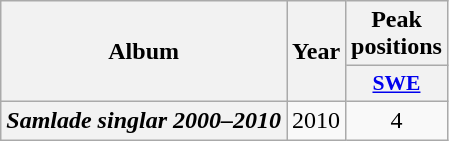<table class="wikitable plainrowheaders" style="text-align:center">
<tr>
<th scope="col" rowspan="2">Album</th>
<th scope="col" rowspan="2">Year</th>
<th scope="col" colspan="1">Peak positions</th>
</tr>
<tr>
<th scope="col" style="width:3em;font-size:90%;"><a href='#'>SWE</a><br></th>
</tr>
<tr>
<th scope="row"><em>Samlade singlar 2000–2010</em></th>
<td>2010</td>
<td>4</td>
</tr>
</table>
